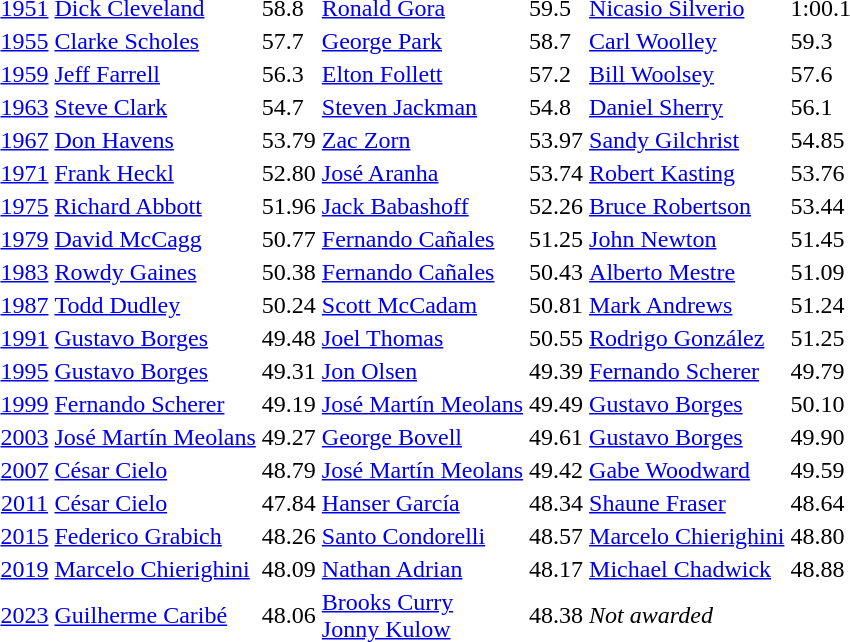<table>
<tr>
<td align=center><a href='#'>1951</a></td>
<td> <a href='#'>Dick Cleveland</a></td>
<td>58.8</td>
<td> <a href='#'>Ronald Gora</a></td>
<td>59.5</td>
<td> <a href='#'>Nicasio Silverio</a></td>
<td>1:00.1</td>
</tr>
<tr>
<td align=center><a href='#'>1955</a></td>
<td> <a href='#'>Clarke Scholes</a></td>
<td>57.7</td>
<td> <a href='#'>George Park</a></td>
<td>58.7</td>
<td> <a href='#'>Carl Woolley</a></td>
<td>59.3</td>
</tr>
<tr>
<td align=center><a href='#'>1959</a></td>
<td> <a href='#'>Jeff Farrell</a></td>
<td>56.3</td>
<td> <a href='#'>Elton Follett</a></td>
<td>57.2</td>
<td> <a href='#'>Bill Woolsey</a></td>
<td>57.6</td>
</tr>
<tr>
<td align=center><a href='#'>1963</a></td>
<td> <a href='#'>Steve Clark</a></td>
<td>54.7</td>
<td> <a href='#'>Steven Jackman</a></td>
<td>54.8</td>
<td> <a href='#'>Daniel Sherry</a></td>
<td>56.1</td>
</tr>
<tr>
<td align=center><a href='#'>1967</a></td>
<td> <a href='#'>Don Havens</a></td>
<td>53.79</td>
<td> <a href='#'>Zac Zorn</a></td>
<td>53.97</td>
<td> <a href='#'>Sandy Gilchrist</a></td>
<td>54.85</td>
</tr>
<tr>
<td align=center><a href='#'>1971</a></td>
<td> <a href='#'>Frank Heckl</a></td>
<td>52.80</td>
<td> <a href='#'>José Aranha</a></td>
<td>53.74</td>
<td> <a href='#'>Robert Kasting</a></td>
<td>53.76</td>
</tr>
<tr>
<td align=center><a href='#'>1975</a></td>
<td> <a href='#'>Richard Abbott</a></td>
<td>51.96</td>
<td> <a href='#'>Jack Babashoff</a></td>
<td>52.26</td>
<td> <a href='#'>Bruce Robertson</a></td>
<td>53.44</td>
</tr>
<tr>
<td align=center><a href='#'>1979</a></td>
<td> <a href='#'>David McCagg</a></td>
<td>50.77</td>
<td> <a href='#'>Fernando Cañales</a></td>
<td>51.25</td>
<td> <a href='#'>John Newton</a></td>
<td>51.45</td>
</tr>
<tr>
<td align=center><a href='#'>1983</a></td>
<td> <a href='#'>Rowdy Gaines</a></td>
<td>50.38</td>
<td> <a href='#'>Fernando Cañales</a></td>
<td>50.43</td>
<td> <a href='#'>Alberto Mestre</a></td>
<td>51.09</td>
</tr>
<tr>
<td align=center><a href='#'>1987</a></td>
<td> <a href='#'>Todd Dudley</a></td>
<td>50.24</td>
<td> <a href='#'>Scott McCadam</a></td>
<td>50.81</td>
<td> <a href='#'>Mark Andrews</a></td>
<td>51.24</td>
</tr>
<tr>
<td align=center><a href='#'>1991</a></td>
<td> <a href='#'>Gustavo Borges</a></td>
<td>49.48</td>
<td> <a href='#'>Joel Thomas</a></td>
<td>50.55</td>
<td> <a href='#'>Rodrigo González</a></td>
<td>51.25</td>
</tr>
<tr>
<td align=center><a href='#'>1995</a></td>
<td> <a href='#'>Gustavo Borges</a></td>
<td>49.31</td>
<td> <a href='#'>Jon Olsen</a></td>
<td>49.39</td>
<td> <a href='#'>Fernando Scherer</a></td>
<td>49.79</td>
</tr>
<tr>
<td align=center><a href='#'>1999</a></td>
<td> <a href='#'>Fernando Scherer</a></td>
<td>49.19</td>
<td> <a href='#'>José Martín Meolans</a></td>
<td>49.49</td>
<td> <a href='#'>Gustavo Borges</a></td>
<td>50.10</td>
</tr>
<tr>
<td align=center><a href='#'>2003</a></td>
<td> <a href='#'>José Martín Meolans</a></td>
<td>49.27</td>
<td> <a href='#'>George Bovell</a></td>
<td>49.61</td>
<td> <a href='#'>Gustavo Borges</a></td>
<td>49.90</td>
</tr>
<tr>
<td align=center><a href='#'>2007</a></td>
<td> <a href='#'>César Cielo</a></td>
<td>48.79</td>
<td> <a href='#'>José Martín Meolans</a></td>
<td>49.42</td>
<td> <a href='#'>Gabe Woodward</a></td>
<td>49.59</td>
</tr>
<tr>
<td align=center><a href='#'>2011</a></td>
<td> <a href='#'>César Cielo</a></td>
<td>47.84</td>
<td> <a href='#'>Hanser García</a></td>
<td>48.34</td>
<td> <a href='#'>Shaune Fraser</a></td>
<td>48.64</td>
</tr>
<tr>
<td align=center><a href='#'>2015</a></td>
<td> <a href='#'>Federico Grabich</a></td>
<td>48.26</td>
<td> <a href='#'>Santo Condorelli</a></td>
<td>48.57</td>
<td> <a href='#'>Marcelo Chierighini</a></td>
<td>48.80</td>
</tr>
<tr>
<td align=center><a href='#'>2019</a></td>
<td> <a href='#'>Marcelo Chierighini</a></td>
<td>48.09</td>
<td> <a href='#'>Nathan Adrian</a></td>
<td>48.17</td>
<td> <a href='#'>Michael Chadwick</a></td>
<td>48.88</td>
</tr>
<tr>
<td align=center><a href='#'>2023</a></td>
<td> <a href='#'>Guilherme Caribé</a></td>
<td>48.06</td>
<td> <a href='#'>Brooks Curry</a><br> <a href='#'>Jonny Kulow</a></td>
<td>48.38</td>
<td colspan=2 rowspan=1><em>Not awarded</em></td>
</tr>
</table>
